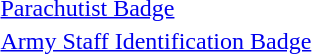<table>
<tr>
<td>  <a href='#'>Parachutist Badge</a></td>
</tr>
<tr>
<td>  <a href='#'>Army Staff Identification Badge</a></td>
</tr>
</table>
